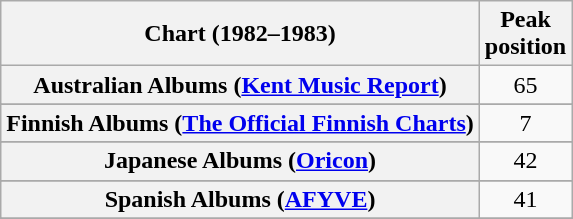<table class="wikitable sortable plainrowheaders">
<tr>
<th scope="col">Chart (1982–1983)</th>
<th scope="col">Peak<br>position</th>
</tr>
<tr>
<th scope="row">Australian Albums (<a href='#'>Kent Music Report</a>)</th>
<td align="center">65</td>
</tr>
<tr>
</tr>
<tr>
<th scope="row">Finnish Albums (<a href='#'>The Official Finnish Charts</a>)</th>
<td align="center">7</td>
</tr>
<tr>
</tr>
<tr>
<th scope="row">Japanese Albums (<a href='#'>Oricon</a>)</th>
<td align="center">42</td>
</tr>
<tr>
</tr>
<tr>
<th scope="row">Spanish Albums (<a href='#'>AFYVE</a>)</th>
<td align="center">41</td>
</tr>
<tr>
</tr>
<tr>
</tr>
</table>
